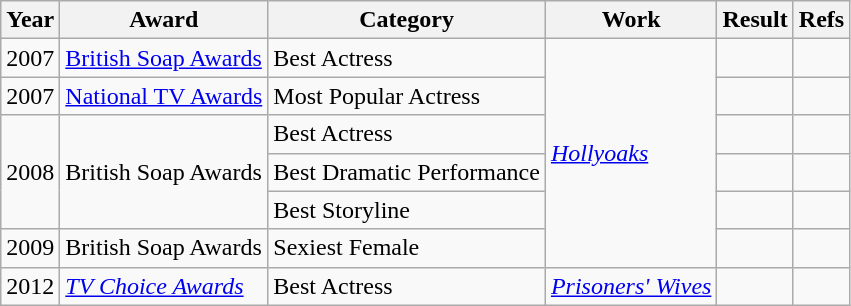<table class="wikitable">
<tr>
<th>Year</th>
<th>Award</th>
<th>Category</th>
<th>Work</th>
<th>Result</th>
<th>Refs</th>
</tr>
<tr>
<td>2007</td>
<td><a href='#'>British Soap Awards</a></td>
<td>Best Actress</td>
<td rowspan="6"><em><a href='#'>Hollyoaks</a></em></td>
<td></td>
<td></td>
</tr>
<tr>
<td>2007</td>
<td><a href='#'>National TV Awards</a></td>
<td>Most Popular Actress</td>
<td></td>
<td></td>
</tr>
<tr>
<td rowspan="3">2008</td>
<td rowspan="3">British Soap Awards</td>
<td>Best Actress</td>
<td></td>
<td style="text-align:center;"></td>
</tr>
<tr>
<td>Best Dramatic Performance</td>
<td></td>
<td style="text-align:center;"></td>
</tr>
<tr>
<td>Best Storyline </td>
<td></td>
<td></td>
</tr>
<tr>
<td>2009</td>
<td>British Soap Awards</td>
<td>Sexiest Female</td>
<td></td>
<td></td>
</tr>
<tr>
<td>2012</td>
<td><em><a href='#'>TV Choice Awards</a></em></td>
<td>Best Actress</td>
<td><em><a href='#'>Prisoners' Wives</a></em></td>
<td></td>
<td></td>
</tr>
</table>
